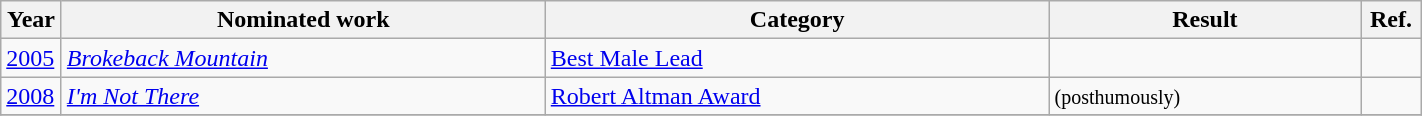<table class="wikitable sortable" width=75%>
<tr>
<th width = 33px>Year</th>
<th>Nominated work</th>
<th>Category</th>
<th>Result</th>
<th width = 33px>Ref.</th>
</tr>
<tr>
<td><a href='#'>2005</a></td>
<td><em><a href='#'>Brokeback Mountain</a></em></td>
<td><a href='#'>Best Male Lead</a></td>
<td></td>
<td></td>
</tr>
<tr>
<td><a href='#'>2008</a></td>
<td><em><a href='#'>I'm Not There</a></em></td>
<td><a href='#'>Robert Altman Award</a></td>
<td>  <small>(posthumously)</small></td>
<td></td>
</tr>
<tr>
</tr>
</table>
